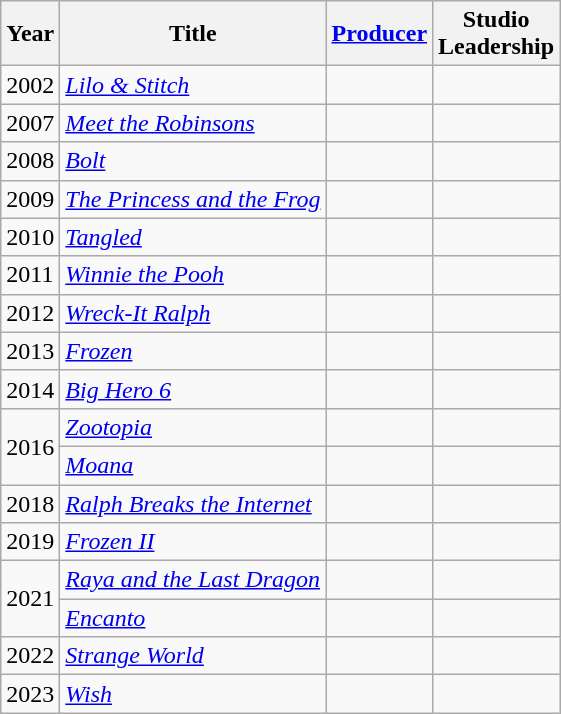<table class="wikitable">
<tr>
<th>Year</th>
<th>Title</th>
<th><a href='#'>Producer</a></th>
<th>Studio<br>Leadership</th>
</tr>
<tr>
<td>2002</td>
<td><em><a href='#'>Lilo & Stitch</a></em></td>
<td></td>
<td></td>
</tr>
<tr>
<td>2007</td>
<td><em><a href='#'>Meet the Robinsons</a></em></td>
<td></td>
<td></td>
</tr>
<tr>
<td>2008</td>
<td><em><a href='#'>Bolt</a></em></td>
<td></td>
<td></td>
</tr>
<tr>
<td>2009</td>
<td><em><a href='#'>The Princess and the Frog</a></em></td>
<td></td>
<td></td>
</tr>
<tr>
<td>2010</td>
<td><em><a href='#'>Tangled</a></em></td>
<td></td>
<td></td>
</tr>
<tr>
<td>2011</td>
<td><em><a href='#'>Winnie the Pooh</a></em></td>
<td></td>
<td></td>
</tr>
<tr>
<td>2012</td>
<td><em><a href='#'>Wreck-It Ralph</a></em></td>
<td></td>
<td></td>
</tr>
<tr>
<td>2013</td>
<td><em><a href='#'>Frozen</a></em></td>
<td></td>
<td></td>
</tr>
<tr>
<td>2014</td>
<td><em><a href='#'>Big Hero 6</a></em></td>
<td></td>
<td></td>
</tr>
<tr>
<td rowspan=2>2016</td>
<td><em><a href='#'>Zootopia</a></em></td>
<td></td>
<td></td>
</tr>
<tr>
<td><em><a href='#'>Moana</a></em></td>
<td></td>
<td></td>
</tr>
<tr>
<td>2018</td>
<td><em><a href='#'>Ralph Breaks the Internet</a></em></td>
<td></td>
<td></td>
</tr>
<tr>
<td>2019</td>
<td><em><a href='#'>Frozen II</a></em></td>
<td></td>
<td></td>
</tr>
<tr>
<td rowspan=2>2021</td>
<td><em><a href='#'>Raya and the Last Dragon</a></em></td>
<td></td>
<td></td>
</tr>
<tr>
<td><em><a href='#'>Encanto</a></em></td>
<td></td>
<td></td>
</tr>
<tr>
<td>2022</td>
<td><em><a href='#'>Strange World</a></em></td>
<td></td>
<td></td>
</tr>
<tr>
<td>2023</td>
<td><em><a href='#'>Wish</a></em></td>
<td></td>
<td></td>
</tr>
</table>
